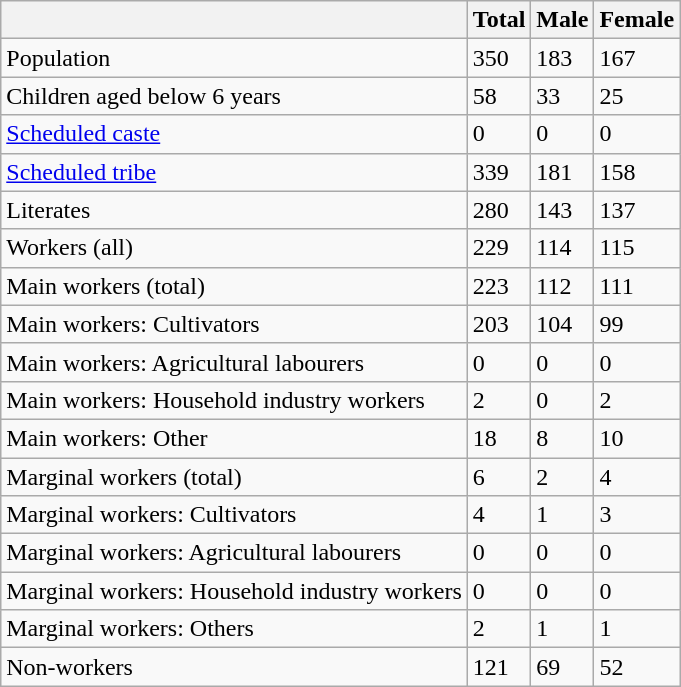<table class="wikitable sortable">
<tr>
<th></th>
<th>Total</th>
<th>Male</th>
<th>Female</th>
</tr>
<tr>
<td>Population</td>
<td>350</td>
<td>183</td>
<td>167</td>
</tr>
<tr>
<td>Children aged below 6 years</td>
<td>58</td>
<td>33</td>
<td>25</td>
</tr>
<tr>
<td><a href='#'>Scheduled caste</a></td>
<td>0</td>
<td>0</td>
<td>0</td>
</tr>
<tr>
<td><a href='#'>Scheduled tribe</a></td>
<td>339</td>
<td>181</td>
<td>158</td>
</tr>
<tr>
<td>Literates</td>
<td>280</td>
<td>143</td>
<td>137</td>
</tr>
<tr>
<td>Workers (all)</td>
<td>229</td>
<td>114</td>
<td>115</td>
</tr>
<tr>
<td>Main workers (total)</td>
<td>223</td>
<td>112</td>
<td>111</td>
</tr>
<tr>
<td>Main workers: Cultivators</td>
<td>203</td>
<td>104</td>
<td>99</td>
</tr>
<tr>
<td>Main workers: Agricultural labourers</td>
<td>0</td>
<td>0</td>
<td>0</td>
</tr>
<tr>
<td>Main workers: Household industry workers</td>
<td>2</td>
<td>0</td>
<td>2</td>
</tr>
<tr>
<td>Main workers: Other</td>
<td>18</td>
<td>8</td>
<td>10</td>
</tr>
<tr>
<td>Marginal workers (total)</td>
<td>6</td>
<td>2</td>
<td>4</td>
</tr>
<tr>
<td>Marginal workers: Cultivators</td>
<td>4</td>
<td>1</td>
<td>3</td>
</tr>
<tr>
<td>Marginal workers: Agricultural labourers</td>
<td>0</td>
<td>0</td>
<td>0</td>
</tr>
<tr>
<td>Marginal workers: Household industry workers</td>
<td>0</td>
<td>0</td>
<td>0</td>
</tr>
<tr>
<td>Marginal workers: Others</td>
<td>2</td>
<td>1</td>
<td>1</td>
</tr>
<tr>
<td>Non-workers</td>
<td>121</td>
<td>69</td>
<td>52</td>
</tr>
</table>
